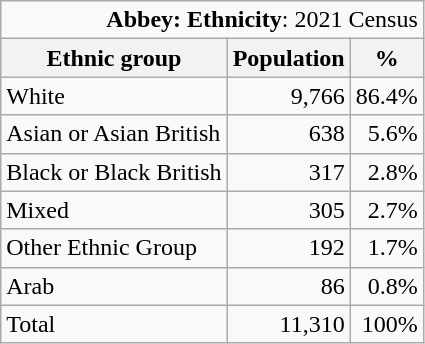<table class="wikitable">
<tr>
<td colspan="14" style="text-align:right;"><strong>Abbey: Ethnicity</strong>: 2021 Census</td>
</tr>
<tr>
<th>Ethnic group</th>
<th>Population</th>
<th>%</th>
</tr>
<tr>
<td>White</td>
<td style="text-align:right;">9,766</td>
<td style="text-align:right;">86.4%</td>
</tr>
<tr>
<td>Asian or Asian British</td>
<td style="text-align:right;">638</td>
<td style="text-align:right;">5.6%</td>
</tr>
<tr>
<td>Black or Black British</td>
<td style="text-align:right;">317</td>
<td style="text-align:right;">2.8%</td>
</tr>
<tr>
<td>Mixed</td>
<td style="text-align:right;">305</td>
<td style="text-align:right;">2.7%</td>
</tr>
<tr>
<td>Other Ethnic Group</td>
<td style="text-align:right;">192</td>
<td style="text-align:right;">1.7%</td>
</tr>
<tr>
<td>Arab</td>
<td style="text-align:right;">86</td>
<td style="text-align:right;">0.8%</td>
</tr>
<tr>
<td>Total</td>
<td style="text-align:right;">11,310</td>
<td style="text-align:right;">100%</td>
</tr>
</table>
